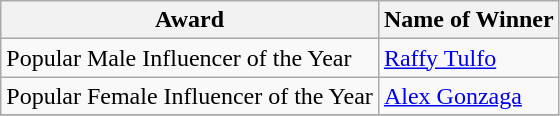<table class="wikitable"  style="text-align:left;">
<tr>
<th>Award</th>
<th>Name of Winner</th>
</tr>
<tr>
<td>Popular Male Influencer of the Year</td>
<td><a href='#'>Raffy Tulfo</a></td>
</tr>
<tr>
<td>Popular Female Influencer of the Year</td>
<td><a href='#'>Alex Gonzaga</a></td>
</tr>
<tr>
</tr>
</table>
